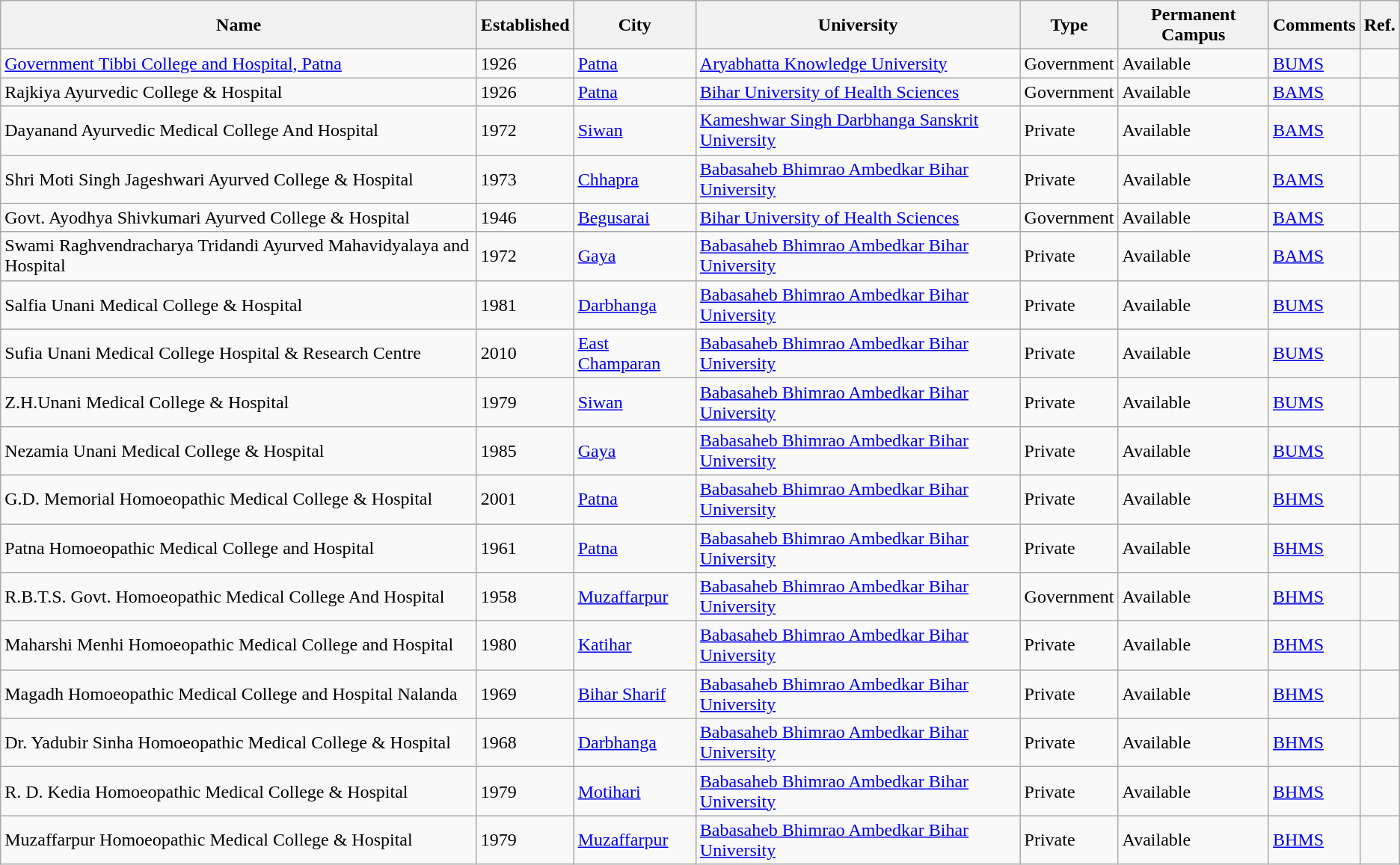<table class="wikitable sortable">
<tr>
<th>Name</th>
<th>Established</th>
<th>City</th>
<th>University</th>
<th>Type</th>
<th>Permanent Campus</th>
<th>Comments</th>
<th>Ref.</th>
</tr>
<tr>
<td><a href='#'>Government Tibbi College and Hospital, Patna</a></td>
<td>1926</td>
<td><a href='#'>Patna</a></td>
<td><a href='#'>Aryabhatta Knowledge University</a></td>
<td>Government</td>
<td>Available</td>
<td><a href='#'>BUMS</a></td>
</tr>
<tr>
<td>Rajkiya Ayurvedic College & Hospital</td>
<td>1926</td>
<td><a href='#'>Patna</a></td>
<td><a href='#'>Bihar University of Health Sciences</a></td>
<td>Government</td>
<td>Available</td>
<td><a href='#'>BAMS</a></td>
<td></td>
</tr>
<tr>
<td>Dayanand Ayurvedic Medical College And Hospital</td>
<td>1972</td>
<td><a href='#'>Siwan</a></td>
<td><a href='#'>Kameshwar Singh Darbhanga Sanskrit University</a></td>
<td>Private</td>
<td>Available</td>
<td><a href='#'>BAMS</a></td>
<td></td>
</tr>
<tr>
<td>Shri Moti Singh Jageshwari Ayurved College & Hospital</td>
<td>1973</td>
<td><a href='#'>Chhapra</a></td>
<td><a href='#'>Babasaheb Bhimrao Ambedkar Bihar University</a></td>
<td>Private</td>
<td>Available</td>
<td><a href='#'>BAMS</a></td>
<td></td>
</tr>
<tr>
<td>Govt. Ayodhya Shivkumari Ayurved College & Hospital</td>
<td>1946</td>
<td><a href='#'>Begusarai</a></td>
<td><a href='#'>Bihar University of Health Sciences</a></td>
<td>Government</td>
<td>Available</td>
<td><a href='#'>BAMS</a></td>
<td></td>
</tr>
<tr>
<td>Swami Raghvendracharya Tridandi Ayurved Mahavidyalaya and Hospital</td>
<td>1972</td>
<td><a href='#'>Gaya</a></td>
<td><a href='#'>Babasaheb Bhimrao Ambedkar Bihar University</a></td>
<td>Private</td>
<td>Available</td>
<td><a href='#'>BAMS</a></td>
<td></td>
</tr>
<tr>
<td>Salfia Unani Medical College & Hospital</td>
<td>1981</td>
<td><a href='#'>Darbhanga</a></td>
<td><a href='#'>Babasaheb Bhimrao Ambedkar Bihar University</a></td>
<td>Private</td>
<td>Available</td>
<td><a href='#'>BUMS</a></td>
<td></td>
</tr>
<tr>
<td>Sufia Unani Medical College Hospital & Research Centre</td>
<td>2010</td>
<td><a href='#'>East Champaran</a></td>
<td><a href='#'>Babasaheb Bhimrao Ambedkar Bihar University</a></td>
<td>Private</td>
<td>Available</td>
<td><a href='#'>BUMS</a></td>
<td></td>
</tr>
<tr>
<td>Z.H.Unani Medical College & Hospital</td>
<td>1979</td>
<td><a href='#'>Siwan</a></td>
<td><a href='#'>Babasaheb Bhimrao Ambedkar Bihar University</a></td>
<td>Private</td>
<td>Available</td>
<td><a href='#'>BUMS</a></td>
<td></td>
</tr>
<tr>
<td>Nezamia Unani Medical College & Hospital</td>
<td>1985</td>
<td><a href='#'>Gaya</a></td>
<td><a href='#'>Babasaheb Bhimrao Ambedkar Bihar University</a></td>
<td>Private</td>
<td>Available</td>
<td><a href='#'>BUMS</a></td>
<td></td>
</tr>
<tr>
<td>G.D. Memorial Homoeopathic Medical College & Hospital</td>
<td>2001</td>
<td><a href='#'>Patna</a></td>
<td><a href='#'>Babasaheb Bhimrao Ambedkar Bihar University</a></td>
<td>Private</td>
<td>Available</td>
<td><a href='#'>BHMS</a></td>
<td></td>
</tr>
<tr>
<td>Patna Homoeopathic Medical College and Hospital</td>
<td>1961</td>
<td><a href='#'>Patna</a></td>
<td><a href='#'>Babasaheb Bhimrao Ambedkar Bihar University</a></td>
<td>Private</td>
<td>Available</td>
<td><a href='#'>BHMS</a></td>
<td></td>
</tr>
<tr>
<td>R.B.T.S. Govt. Homoeopathic Medical College And Hospital</td>
<td>1958</td>
<td><a href='#'>Muzaffarpur</a></td>
<td><a href='#'>Babasaheb Bhimrao Ambedkar Bihar University</a></td>
<td>Government</td>
<td>Available</td>
<td><a href='#'>BHMS</a></td>
<td></td>
</tr>
<tr>
<td>Maharshi Menhi Homoeopathic Medical College and Hospital</td>
<td>1980</td>
<td><a href='#'>Katihar</a></td>
<td><a href='#'>Babasaheb Bhimrao Ambedkar Bihar University</a></td>
<td>Private</td>
<td>Available</td>
<td><a href='#'>BHMS</a></td>
<td></td>
</tr>
<tr>
<td>Magadh Homoeopathic Medical College and Hospital Nalanda</td>
<td>1969</td>
<td><a href='#'>Bihar Sharif</a></td>
<td><a href='#'>Babasaheb Bhimrao Ambedkar Bihar University</a></td>
<td>Private</td>
<td>Available</td>
<td><a href='#'>BHMS</a></td>
<td></td>
</tr>
<tr>
<td>Dr. Yadubir Sinha Homoeopathic Medical College & Hospital</td>
<td>1968</td>
<td><a href='#'>Darbhanga</a></td>
<td><a href='#'>Babasaheb Bhimrao Ambedkar Bihar University</a></td>
<td>Private</td>
<td>Available</td>
<td><a href='#'>BHMS</a></td>
<td></td>
</tr>
<tr>
<td>R. D. Kedia Homoeopathic Medical College & Hospital</td>
<td>1979</td>
<td><a href='#'>Motihari</a></td>
<td><a href='#'>Babasaheb Bhimrao Ambedkar Bihar University</a></td>
<td>Private</td>
<td>Available</td>
<td><a href='#'>BHMS</a></td>
<td></td>
</tr>
<tr>
<td>Muzaffarpur Homoeopathic Medical College & Hospital</td>
<td>1979</td>
<td><a href='#'>Muzaffarpur</a></td>
<td><a href='#'>Babasaheb Bhimrao Ambedkar Bihar University</a></td>
<td>Private</td>
<td>Available</td>
<td><a href='#'>BHMS</a></td>
<td></td>
</tr>
</table>
